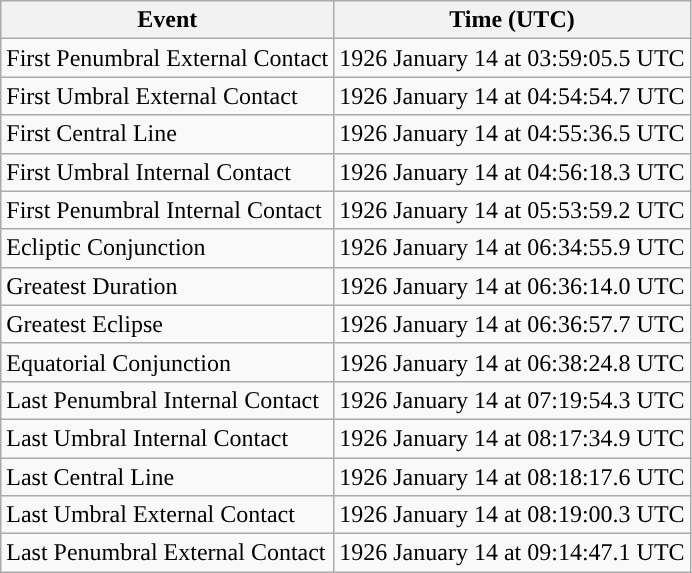<table class="wikitable">
<tr>
<th>Event</th>
<th>Time (UTC)</th>
</tr>
<tr>
<td>First Penumbral External Contact</td>
<td>1926 January 14 at 03:59:05.5 UTC</td>
</tr>
<tr>
<td>First Umbral External Contact</td>
<td>1926 January 14 at 04:54:54.7 UTC</td>
</tr>
<tr>
<td>First Central Line</td>
<td>1926 January 14 at 04:55:36.5 UTC</td>
</tr>
<tr>
<td>First Umbral Internal Contact</td>
<td>1926 January 14 at 04:56:18.3 UTC</td>
</tr>
<tr>
<td>First Penumbral Internal Contact</td>
<td>1926 January 14 at 05:53:59.2 UTC</td>
</tr>
<tr>
<td>Ecliptic Conjunction</td>
<td>1926 January 14 at 06:34:55.9 UTC</td>
</tr>
<tr>
<td>Greatest Duration</td>
<td>1926 January 14 at 06:36:14.0 UTC</td>
</tr>
<tr>
<td>Greatest Eclipse</td>
<td>1926 January 14 at 06:36:57.7 UTC</td>
</tr>
<tr>
<td>Equatorial Conjunction</td>
<td>1926 January 14 at 06:38:24.8 UTC</td>
</tr>
<tr>
<td>Last Penumbral Internal Contact</td>
<td>1926 January 14 at 07:19:54.3 UTC</td>
</tr>
<tr>
<td>Last Umbral Internal Contact</td>
<td>1926 January 14 at 08:17:34.9 UTC</td>
</tr>
<tr>
<td>Last Central Line</td>
<td>1926 January 14 at 08:18:17.6 UTC</td>
</tr>
<tr>
<td>Last Umbral External Contact</td>
<td>1926 January 14 at 08:19:00.3 UTC</td>
</tr>
<tr>
<td>Last Penumbral External Contact</td>
<td>1926 January 14 at 09:14:47.1 UTC</td>
</tr>
</table>
